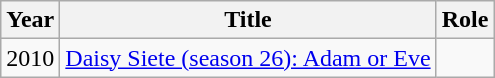<table class="wikitable">
<tr>
<th>Year</th>
<th>Title</th>
<th>Role</th>
</tr>
<tr>
<td>2010</td>
<td><a href='#'>Daisy Siete (season 26): Adam or Eve</a></td>
<td></td>
</tr>
</table>
